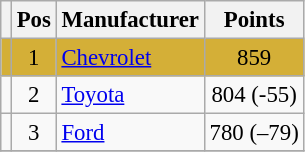<table class="wikitable" style="font-size: 95%;">
<tr>
<th></th>
<th>Pos</th>
<th>Manufacturer</th>
<th>Points</th>
</tr>
<tr style="background:#D4AF37;">
<td align="left"></td>
<td style="text-align:center;">1</td>
<td><a href='#'>Chevrolet</a></td>
<td style="text-align:center;">859</td>
</tr>
<tr>
<td align="left"></td>
<td style="text-align:center;">2</td>
<td><a href='#'>Toyota</a></td>
<td style="text-align:center;">804 (-55)</td>
</tr>
<tr>
<td align="left"></td>
<td style="text-align:center;">3</td>
<td><a href='#'>Ford</a></td>
<td style="text-align:center;">780 (–79)</td>
</tr>
<tr class="sortbottom">
</tr>
</table>
